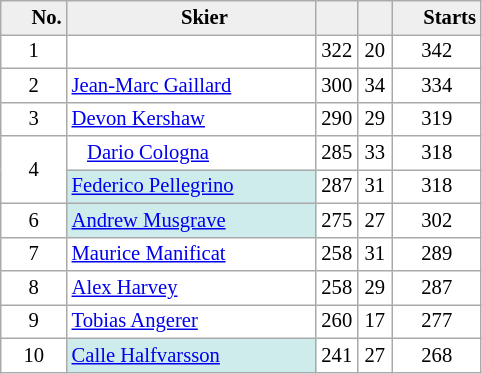<table class="wikitable sortable" style="background:#fff; font-size:86%; line-height:16px; border:gray solid 1px">
<tr>
<th style="width:10px; background:#efefef;">     No.</th>
<th style="width:160px; background:#efefef;">     Skier</th>
<th style="background:#efefef;">     </th>
<th style="background:#efefef;">     </th>
<th style="background:#efefef;">     Starts</th>
</tr>
<tr align="center">
<td>1</td>
<td align=left></td>
<td align="center">322</td>
<td align="center">20</td>
<td align="center">342</td>
</tr>
<tr align=center>
<td>2</td>
<td align=left> <a href='#'>Jean-Marc Gaillard</a></td>
<td align="center">300</td>
<td align="center">34</td>
<td align="center">334</td>
</tr>
<tr align=center>
<td>3</td>
<td align=left> <a href='#'>Devon Kershaw</a></td>
<td align="center">290</td>
<td align="center">29</td>
<td align="center">319</td>
</tr>
<tr align=center>
<td rowspan=2>4</td>
<td align=left>   <a href='#'>Dario Cologna</a></td>
<td align="center">285</td>
<td align="center">33</td>
<td align="center">318</td>
</tr>
<tr align=center>
<td align=left bgcolor=CFECEC> <a href='#'>Federico Pellegrino</a></td>
<td align="center">287</td>
<td align="center">31</td>
<td align="center">318</td>
</tr>
<tr align=center>
<td>6</td>
<td align=left bgcolor=CFECEC> <a href='#'>Andrew Musgrave</a></td>
<td align="center">275</td>
<td align="center">27</td>
<td align="center">302</td>
</tr>
<tr align=center>
<td>7</td>
<td align=left> <a href='#'>Maurice Manificat</a></td>
<td align="center">258</td>
<td align="center">31</td>
<td align="center">289</td>
</tr>
<tr align=center>
<td>8</td>
<td align=left> <a href='#'>Alex Harvey</a></td>
<td align="center">258</td>
<td align="center">29</td>
<td align="center">287</td>
</tr>
<tr align=center>
<td>9</td>
<td align=left> <a href='#'>Tobias Angerer</a></td>
<td align="center">260</td>
<td align="center">17</td>
<td align="center">277</td>
</tr>
<tr align=center>
<td>10</td>
<td align=left bgcolor=CFECEC> <a href='#'>Calle Halfvarsson</a></td>
<td align="center">241</td>
<td align="center">27</td>
<td align="center">268</td>
</tr>
</table>
